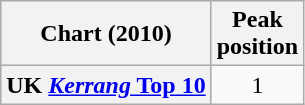<table class="wikitable plainrowheaders" style="text-align:center">
<tr>
<th scope="col">Chart (2010)</th>
<th scope="col">Peak<br>position</th>
</tr>
<tr>
<th scope="row">UK <a href='#'><em>Kerrang</em> Top 10</a></th>
<td>1</td>
</tr>
</table>
